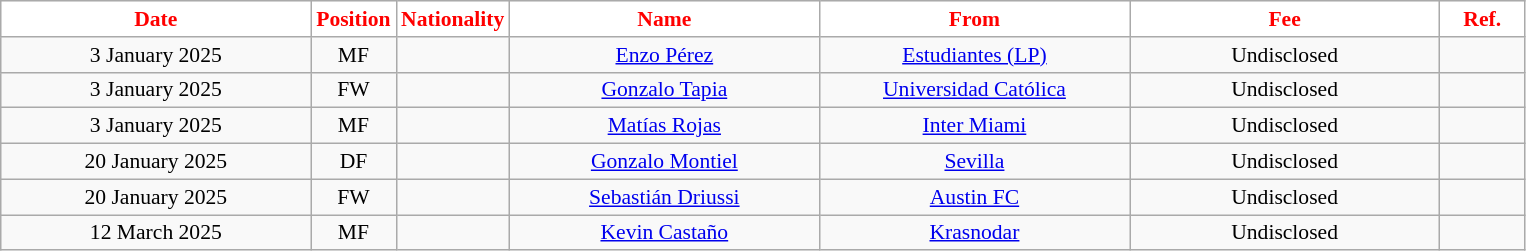<table class="wikitable"  style="text-align:center; font-size:90%; ">
<tr>
<th style="background:white; color:#FF0000; width:200px;">Date</th>
<th style="background:white; color:#FF0000; width:50px;">Position</th>
<th style="background:white; color:#FF0000; width:50px;">Nationality</th>
<th style="background:white; color:#FF0000; width:200px;">Name</th>
<th style="background:white; color:#FF0000; width:200px;">From</th>
<th style="background:white; color:#FF0000; width:200px;">Fee</th>
<th style="background:white; color:#FF0000; width:50px;">Ref.</th>
</tr>
<tr>
<td>3 January 2025</td>
<td>MF</td>
<td></td>
<td><a href='#'>Enzo Pérez</a></td>
<td><a href='#'>Estudiantes (LP)</a></td>
<td>Undisclosed</td>
<td></td>
</tr>
<tr>
<td>3 January 2025</td>
<td>FW</td>
<td></td>
<td><a href='#'>Gonzalo Tapia</a></td>
<td><a href='#'>Universidad Católica</a></td>
<td>Undisclosed</td>
<td></td>
</tr>
<tr>
<td>3 January 2025</td>
<td>MF</td>
<td></td>
<td><a href='#'>Matías Rojas</a></td>
<td><a href='#'>Inter Miami</a></td>
<td>Undisclosed</td>
<td></td>
</tr>
<tr>
<td>20 January 2025</td>
<td>DF</td>
<td></td>
<td><a href='#'>Gonzalo Montiel</a></td>
<td><a href='#'>Sevilla</a></td>
<td>Undisclosed</td>
<td></td>
</tr>
<tr>
<td>20 January 2025</td>
<td>FW</td>
<td></td>
<td><a href='#'>Sebastián Driussi</a></td>
<td><a href='#'>Austin FC</a></td>
<td>Undisclosed</td>
<td></td>
</tr>
<tr>
<td>12 March 2025</td>
<td>MF</td>
<td></td>
<td><a href='#'>Kevin Castaño</a></td>
<td><a href='#'>Krasnodar</a></td>
<td>Undisclosed</td>
<td></td>
</tr>
</table>
